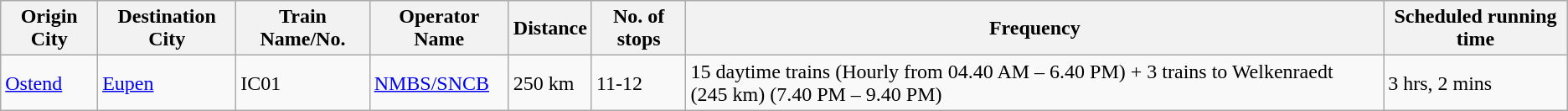<table class="wikitable sortable">
<tr>
<th>Origin City</th>
<th>Destination City</th>
<th>Train Name/No.</th>
<th>Operator Name</th>
<th>Distance</th>
<th>No. of stops</th>
<th>Frequency</th>
<th data-sort-type="number">Scheduled running time</th>
</tr>
<tr>
<td><a href='#'>Ostend</a></td>
<td><a href='#'>Eupen</a></td>
<td>IC01</td>
<td><a href='#'>NMBS/SNCB</a></td>
<td>250 km</td>
<td>11-12</td>
<td>15 daytime trains (Hourly from 04.40 AM – 6.40 PM) + 3 trains to Welkenraedt (245 km) (7.40 PM – 9.40 PM)</td>
<td>3 hrs, 2 mins</td>
</tr>
</table>
